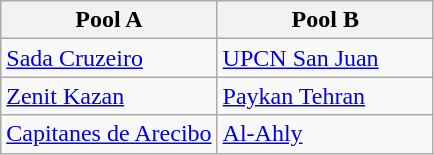<table class="wikitable">
<tr>
<th width=50%>Pool A</th>
<th width=50%>Pool B</th>
</tr>
<tr>
<td> <a href='#'>Sada Cruzeiro</a></td>
<td> <a href='#'>UPCN San Juan</a></td>
</tr>
<tr>
<td> <a href='#'>Zenit Kazan</a></td>
<td> <a href='#'>Paykan Tehran</a></td>
</tr>
<tr>
<td> <a href='#'>Capitanes de Arecibo</a></td>
<td> <a href='#'>Al-Ahly</a></td>
</tr>
</table>
